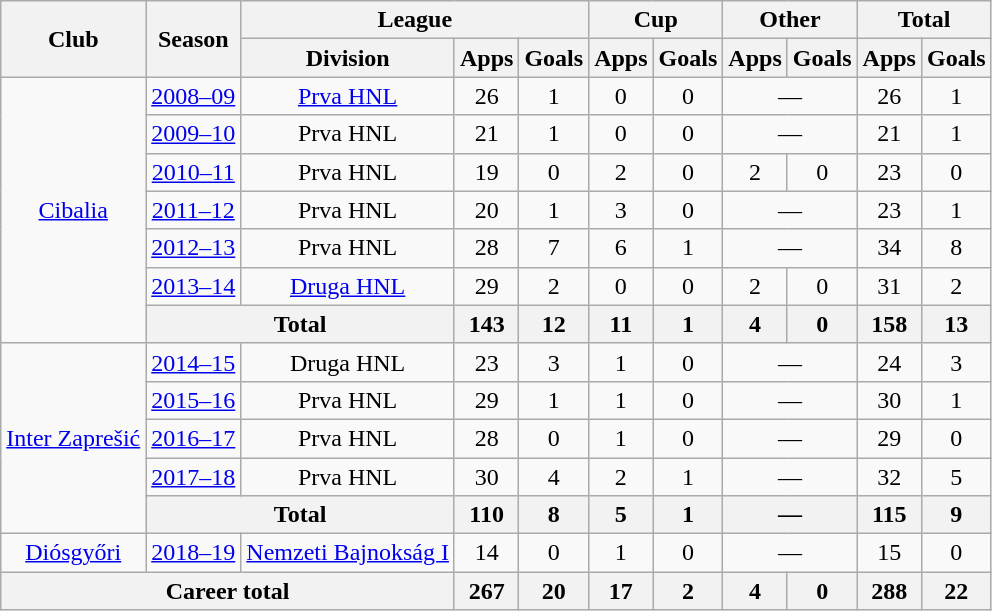<table class="wikitable" style="text-align: center;">
<tr>
<th rowspan="2">Club</th>
<th rowspan="2">Season</th>
<th colspan="3">League</th>
<th colspan="2">Cup</th>
<th colspan="2">Other</th>
<th colspan="2">Total</th>
</tr>
<tr>
<th>Division</th>
<th>Apps</th>
<th>Goals</th>
<th>Apps</th>
<th>Goals</th>
<th>Apps</th>
<th>Goals</th>
<th>Apps</th>
<th>Goals</th>
</tr>
<tr>
<td rowspan="7"><a href='#'>Cibalia</a></td>
<td><a href='#'>2008–09</a></td>
<td><a href='#'>Prva HNL</a></td>
<td>26</td>
<td>1</td>
<td>0</td>
<td>0</td>
<td colspan="2">—</td>
<td>26</td>
<td>1</td>
</tr>
<tr>
<td><a href='#'>2009–10</a></td>
<td>Prva HNL</td>
<td>21</td>
<td>1</td>
<td>0</td>
<td>0</td>
<td colspan="2">—</td>
<td>21</td>
<td>1</td>
</tr>
<tr>
<td><a href='#'>2010–11</a></td>
<td>Prva HNL</td>
<td>19</td>
<td>0</td>
<td>2</td>
<td>0</td>
<td>2</td>
<td>0</td>
<td>23</td>
<td>0</td>
</tr>
<tr>
<td><a href='#'>2011–12</a></td>
<td>Prva HNL</td>
<td>20</td>
<td>1</td>
<td>3</td>
<td>0</td>
<td colspan="2">—</td>
<td>23</td>
<td>1</td>
</tr>
<tr>
<td><a href='#'>2012–13</a></td>
<td>Prva HNL</td>
<td>28</td>
<td>7</td>
<td>6</td>
<td>1</td>
<td colspan="2">—</td>
<td>34</td>
<td>8</td>
</tr>
<tr>
<td><a href='#'>2013–14</a></td>
<td><a href='#'>Druga HNL</a></td>
<td>29</td>
<td>2</td>
<td>0</td>
<td>0</td>
<td>2</td>
<td>0</td>
<td>31</td>
<td>2</td>
</tr>
<tr>
<th colspan="2">Total</th>
<th>143</th>
<th>12</th>
<th>11</th>
<th>1</th>
<th>4</th>
<th>0</th>
<th>158</th>
<th>13</th>
</tr>
<tr>
<td rowspan="5"><a href='#'>Inter Zaprešić</a></td>
<td><a href='#'>2014–15</a></td>
<td>Druga HNL</td>
<td>23</td>
<td>3</td>
<td>1</td>
<td>0</td>
<td colspan="2">—</td>
<td>24</td>
<td>3</td>
</tr>
<tr>
<td><a href='#'>2015–16</a></td>
<td>Prva HNL</td>
<td>29</td>
<td>1</td>
<td>1</td>
<td>0</td>
<td colspan="2">—</td>
<td>30</td>
<td>1</td>
</tr>
<tr>
<td><a href='#'>2016–17</a></td>
<td>Prva HNL</td>
<td>28</td>
<td>0</td>
<td>1</td>
<td>0</td>
<td colspan="2">—</td>
<td>29</td>
<td>0</td>
</tr>
<tr>
<td><a href='#'>2017–18</a></td>
<td>Prva HNL</td>
<td>30</td>
<td>4</td>
<td>2</td>
<td>1</td>
<td colspan="2">—</td>
<td>32</td>
<td>5</td>
</tr>
<tr>
<th colspan="2">Total</th>
<th>110</th>
<th>8</th>
<th>5</th>
<th>1</th>
<th colspan="2">—</th>
<th>115</th>
<th>9</th>
</tr>
<tr>
<td><a href='#'>Diósgyőri</a></td>
<td><a href='#'>2018–19</a></td>
<td><a href='#'>Nemzeti Bajnokság I</a></td>
<td>14</td>
<td>0</td>
<td>1</td>
<td>0</td>
<td colspan="2">—</td>
<td>15</td>
<td>0</td>
</tr>
<tr>
<th colspan="3">Career total</th>
<th>267</th>
<th>20</th>
<th>17</th>
<th>2</th>
<th>4</th>
<th>0</th>
<th>288</th>
<th>22</th>
</tr>
</table>
